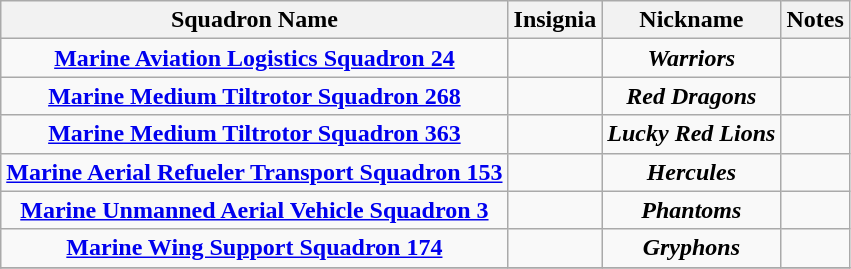<table class="wikitable sortable" style="text-align:center">
<tr>
<th>Squadron Name</th>
<th>Insignia</th>
<th>Nickname</th>
<th>Notes</th>
</tr>
<tr>
<td><strong><a href='#'>Marine Aviation Logistics Squadron 24</a></strong></td>
<td></td>
<td><strong><em>Warriors</em></strong></td>
<td></td>
</tr>
<tr>
<td><strong><a href='#'>Marine Medium Tiltrotor Squadron 268</a></strong></td>
<td></td>
<td><strong><em>Red Dragons</em></strong></td>
<td></td>
</tr>
<tr>
<td><strong><a href='#'>Marine Medium Tiltrotor Squadron 363</a></strong></td>
<td></td>
<td><strong><em>Lucky Red Lions</em></strong></td>
<td></td>
</tr>
<tr>
<td><strong><a href='#'>Marine Aerial Refueler Transport Squadron 153</a></strong></td>
<td></td>
<td><strong><em>Hercules</em></strong></td>
<td></td>
</tr>
<tr>
<td><strong><a href='#'>Marine Unmanned Aerial Vehicle Squadron 3</a></strong></td>
<td></td>
<td><strong><em>Phantoms</em></strong></td>
<td></td>
</tr>
<tr>
<td><strong><a href='#'>Marine Wing Support Squadron 174</a></strong></td>
<td></td>
<td><strong><em>Gryphons</em></strong></td>
<td></td>
</tr>
<tr>
</tr>
</table>
